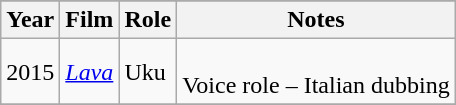<table class="wikitable">
<tr>
</tr>
<tr>
</tr>
<tr style="text-align:center;">
<th>Year</th>
<th>Film</th>
<th>Role</th>
<th>Notes</th>
</tr>
<tr>
<td>2015</td>
<td><em><a href='#'>Lava</a></em></td>
<td>Uku</td>
<td style="text-align:left;"><br>Voice role – Italian dubbing</td>
</tr>
<tr>
</tr>
</table>
